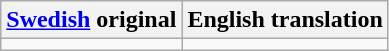<table class="wikitable">
<tr>
<th><a href='#'>Swedish</a> original</th>
<th>English translation</th>
</tr>
<tr style="vertical-align:top; white-space:nowrap;">
<td></td>
<td></td>
</tr>
</table>
